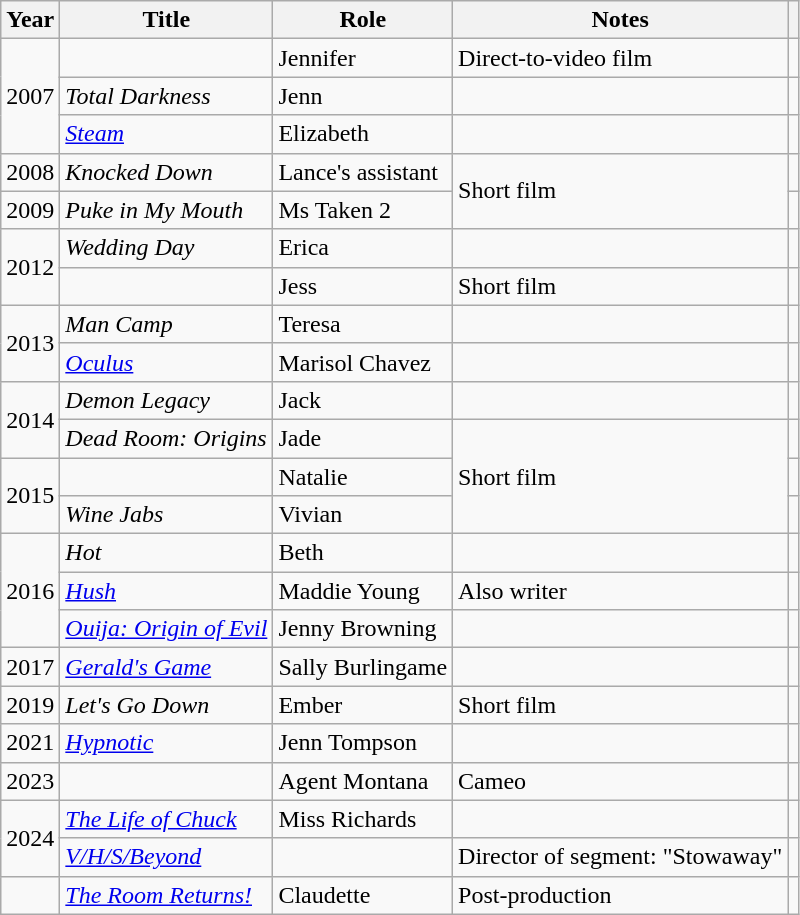<table class="wikitable sortable">
<tr>
<th>Year</th>
<th>Title</th>
<th>Role</th>
<th class="unsortable">Notes</th>
<th class="unsortable"></th>
</tr>
<tr>
<td rowspan="3">2007</td>
<td><em></em></td>
<td>Jennifer</td>
<td>Direct-to-video film</td>
<td style="text-align:center;"></td>
</tr>
<tr>
<td><em>Total Darkness</em></td>
<td>Jenn</td>
<td></td>
<td style="text-align:center;"></td>
</tr>
<tr>
<td><em><a href='#'>Steam</a></em></td>
<td>Elizabeth</td>
<td></td>
<td style="text-align:center;"></td>
</tr>
<tr>
<td>2008</td>
<td><em>Knocked Down</em></td>
<td>Lance's assistant</td>
<td rowspan="2">Short film</td>
<td style="text-align:center;"></td>
</tr>
<tr>
<td>2009</td>
<td><em>Puke in My Mouth</em></td>
<td>Ms Taken 2</td>
<td style="text-align:center;"></td>
</tr>
<tr>
<td rowspan="2">2012</td>
<td><em>Wedding Day</em></td>
<td>Erica</td>
<td></td>
<td style="text-align:center;"></td>
</tr>
<tr>
<td><em></em></td>
<td>Jess</td>
<td>Short film</td>
<td style="text-align:center;"></td>
</tr>
<tr>
<td rowspan="2">2013</td>
<td><em>Man Camp</em></td>
<td>Teresa</td>
<td></td>
<td style="text-align:center;"></td>
</tr>
<tr>
<td><em><a href='#'>Oculus</a></em></td>
<td>Marisol Chavez</td>
<td></td>
<td style="text-align:center;"></td>
</tr>
<tr>
<td rowspan="2">2014</td>
<td><em>Demon Legacy</em></td>
<td>Jack</td>
<td></td>
<td style="text-align:center;"></td>
</tr>
<tr>
<td><em>Dead Room: Origins</em></td>
<td>Jade</td>
<td rowspan="3">Short film</td>
<td style="text-align:center;"></td>
</tr>
<tr>
<td rowspan="2">2015</td>
<td><em></em></td>
<td>Natalie</td>
<td style="text-align:center;"></td>
</tr>
<tr>
<td><em>Wine Jabs</em></td>
<td>Vivian</td>
<td style="text-align:center;"></td>
</tr>
<tr>
<td rowspan="3">2016</td>
<td><em>Hot</em></td>
<td>Beth</td>
<td></td>
<td style="text-align:center;"></td>
</tr>
<tr>
<td><em><a href='#'>Hush</a> </em></td>
<td>Maddie Young</td>
<td>Also writer</td>
<td style="text-align:center;"></td>
</tr>
<tr>
<td><em><a href='#'>Ouija: Origin of Evil</a></em></td>
<td>Jenny Browning</td>
<td></td>
<td style="text-align:center;"></td>
</tr>
<tr>
<td>2017</td>
<td><em><a href='#'>Gerald's Game</a></em></td>
<td>Sally Burlingame</td>
<td></td>
<td style="text-align:center;"></td>
</tr>
<tr>
<td>2019</td>
<td><em>Let's Go Down</em></td>
<td>Ember</td>
<td>Short film</td>
<td style="text-align:center;"></td>
</tr>
<tr>
<td>2021</td>
<td><em><a href='#'>Hypnotic</a></em></td>
<td>Jenn Tompson</td>
<td></td>
<td style="text-align:center;"></td>
</tr>
<tr>
<td>2023</td>
<td><em></em></td>
<td>Agent Montana</td>
<td>Cameo</td>
<td style="text-align:center;"></td>
</tr>
<tr>
<td rowspan="2">2024</td>
<td><em><a href='#'>The Life of Chuck</a></em></td>
<td>Miss Richards</td>
<td></td>
<td style="text-align:center;"></td>
</tr>
<tr>
<td><em><a href='#'>V/H/S/Beyond</a></em></td>
<td></td>
<td>Director of segment: "Stowaway"</td>
<td style="text-align:center;"></td>
</tr>
<tr>
<td></td>
<td><em><a href='#'>The Room Returns!</a></em></td>
<td>Claudette</td>
<td>Post-production</td>
<td style="text-align:center;"></td>
</tr>
</table>
